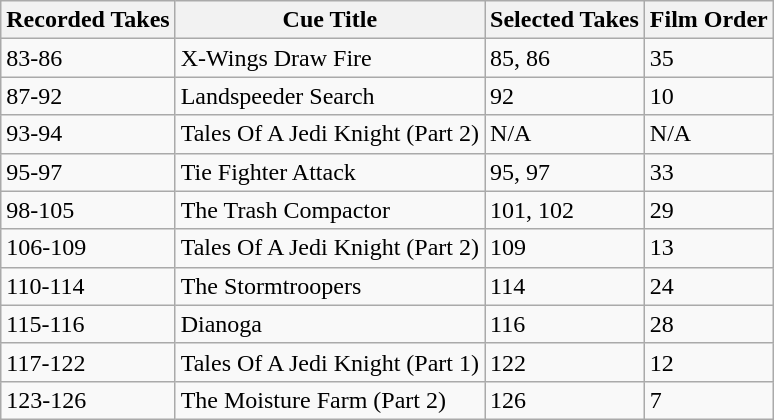<table class="wikitable">
<tr>
<th>Recorded Takes</th>
<th>Cue Title</th>
<th>Selected Takes</th>
<th>Film Order</th>
</tr>
<tr>
<td>83-86</td>
<td>X-Wings Draw Fire</td>
<td>85, 86</td>
<td>35</td>
</tr>
<tr>
<td>87-92</td>
<td>Landspeeder Search</td>
<td>92</td>
<td>10</td>
</tr>
<tr>
<td>93-94</td>
<td>Tales Of A Jedi Knight (Part 2)</td>
<td>N/A</td>
<td>N/A</td>
</tr>
<tr>
<td>95-97</td>
<td>Tie Fighter Attack</td>
<td>95, 97</td>
<td>33</td>
</tr>
<tr>
<td>98-105</td>
<td>The Trash Compactor</td>
<td>101, 102</td>
<td>29</td>
</tr>
<tr>
<td>106-109</td>
<td>Tales Of A Jedi Knight (Part 2)</td>
<td>109</td>
<td>13</td>
</tr>
<tr>
<td>110-114</td>
<td>The Stormtroopers</td>
<td>114</td>
<td>24</td>
</tr>
<tr>
<td>115-116</td>
<td>Dianoga</td>
<td>116</td>
<td>28</td>
</tr>
<tr>
<td>117-122</td>
<td>Tales Of A Jedi Knight (Part 1)</td>
<td>122</td>
<td>12</td>
</tr>
<tr>
<td>123-126</td>
<td>The Moisture Farm (Part 2)</td>
<td>126</td>
<td>7</td>
</tr>
</table>
